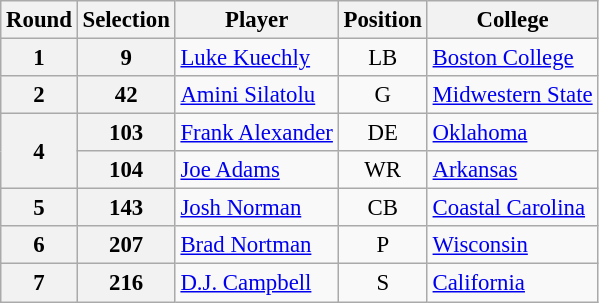<table class="wikitable" style="font-size: 95%;">
<tr>
<th>Round</th>
<th>Selection</th>
<th>Player</th>
<th>Position</th>
<th>College</th>
</tr>
<tr>
<th>1</th>
<th>9</th>
<td><a href='#'>Luke Kuechly</a></td>
<td align = "center">LB</td>
<td><a href='#'>Boston College</a></td>
</tr>
<tr>
<th>2</th>
<th>42</th>
<td><a href='#'>Amini Silatolu</a></td>
<td align = "center">G</td>
<td><a href='#'>Midwestern State</a></td>
</tr>
<tr>
<th rowspan=2>4</th>
<th>103</th>
<td><a href='#'>Frank Alexander</a></td>
<td align = "center">DE</td>
<td><a href='#'>Oklahoma</a></td>
</tr>
<tr>
<th>104</th>
<td><a href='#'>Joe Adams</a></td>
<td align = "center">WR</td>
<td><a href='#'>Arkansas</a></td>
</tr>
<tr>
<th>5</th>
<th>143</th>
<td><a href='#'>Josh Norman</a></td>
<td align = "center">CB</td>
<td><a href='#'>Coastal Carolina</a></td>
</tr>
<tr>
<th>6</th>
<th>207</th>
<td><a href='#'>Brad Nortman</a></td>
<td align = "center">P</td>
<td><a href='#'>Wisconsin</a></td>
</tr>
<tr>
<th>7</th>
<th>216</th>
<td><a href='#'>D.J. Campbell</a></td>
<td align = "center">S</td>
<td><a href='#'>California</a></td>
</tr>
</table>
